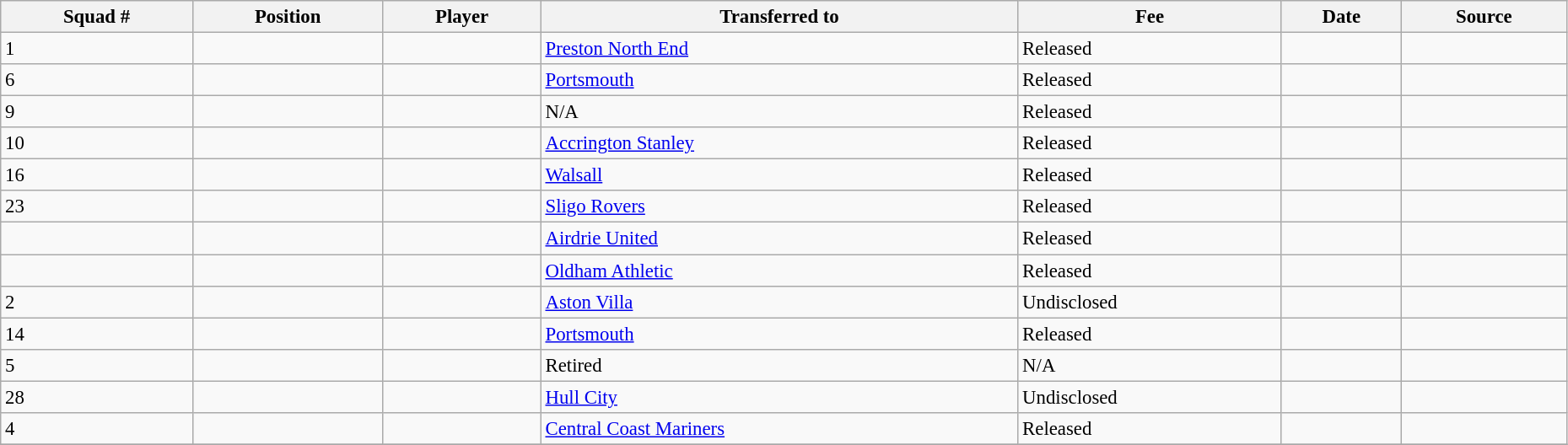<table width=98% class="wikitable sortable" style="text-align:center; font-size:95%; text-align:left">
<tr>
<th>Squad #</th>
<th>Position</th>
<th>Player</th>
<th>Transferred to</th>
<th>Fee</th>
<th>Date</th>
<th>Source</th>
</tr>
<tr>
<td>1</td>
<td></td>
<td></td>
<td> <a href='#'>Preston North End</a></td>
<td>Released</td>
<td></td>
<td></td>
</tr>
<tr>
<td>6</td>
<td></td>
<td></td>
<td> <a href='#'>Portsmouth</a></td>
<td>Released</td>
<td></td>
<td></td>
</tr>
<tr>
<td>9</td>
<td></td>
<td></td>
<td>N/A</td>
<td>Released</td>
<td></td>
<td></td>
</tr>
<tr>
<td>10</td>
<td></td>
<td></td>
<td> <a href='#'>Accrington Stanley</a></td>
<td>Released</td>
<td></td>
<td></td>
</tr>
<tr>
<td>16</td>
<td></td>
<td></td>
<td> <a href='#'>Walsall</a></td>
<td>Released</td>
<td></td>
<td></td>
</tr>
<tr>
<td>23</td>
<td></td>
<td></td>
<td> <a href='#'>Sligo Rovers</a></td>
<td>Released</td>
<td></td>
<td></td>
</tr>
<tr>
<td></td>
<td></td>
<td></td>
<td> <a href='#'>Airdrie United</a></td>
<td>Released</td>
<td></td>
<td></td>
</tr>
<tr>
<td></td>
<td></td>
<td></td>
<td> <a href='#'>Oldham Athletic</a></td>
<td>Released</td>
<td></td>
<td></td>
</tr>
<tr>
<td>2</td>
<td></td>
<td></td>
<td> <a href='#'>Aston Villa</a></td>
<td>Undisclosed</td>
<td></td>
<td></td>
</tr>
<tr>
<td>14</td>
<td></td>
<td></td>
<td> <a href='#'>Portsmouth</a></td>
<td>Released</td>
<td></td>
<td></td>
</tr>
<tr>
<td>5</td>
<td></td>
<td></td>
<td>Retired</td>
<td>N/A</td>
<td></td>
<td></td>
</tr>
<tr>
<td>28</td>
<td></td>
<td></td>
<td> <a href='#'>Hull City</a></td>
<td>Undisclosed</td>
<td></td>
<td></td>
</tr>
<tr>
<td>4</td>
<td></td>
<td></td>
<td> <a href='#'>Central Coast Mariners</a></td>
<td>Released</td>
<td></td>
<td></td>
</tr>
<tr>
</tr>
</table>
